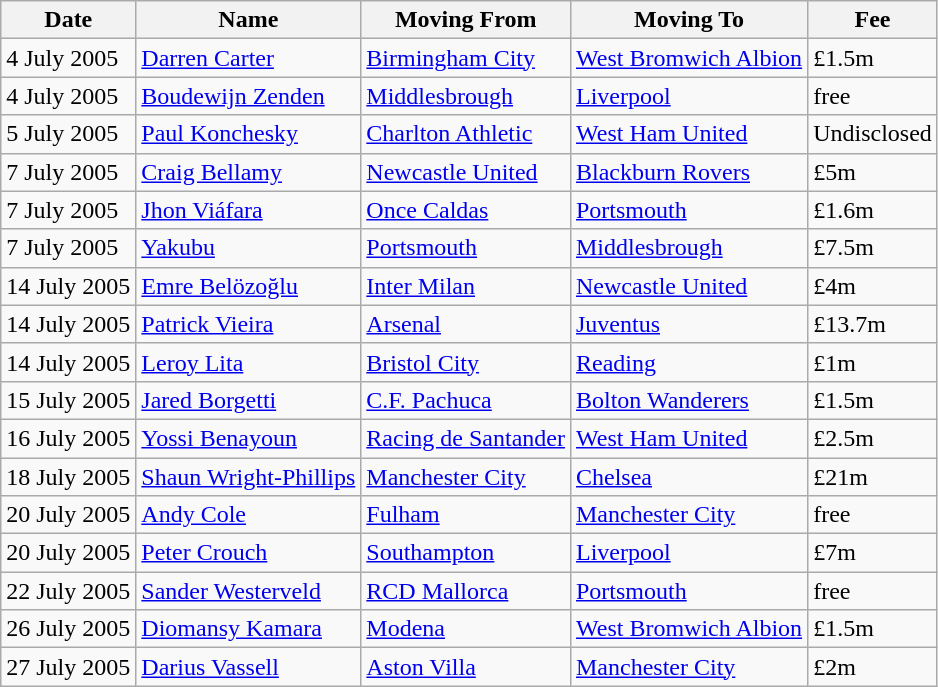<table class="wikitable sortable">
<tr>
<th>Date</th>
<th>Name</th>
<th>Moving From</th>
<th>Moving To</th>
<th>Fee</th>
</tr>
<tr>
<td>4 July 2005</td>
<td><a href='#'>Darren Carter</a></td>
<td><a href='#'>Birmingham City</a></td>
<td><a href='#'>West Bromwich Albion</a></td>
<td>£1.5m</td>
</tr>
<tr>
<td>4 July 2005</td>
<td><a href='#'>Boudewijn Zenden</a></td>
<td><a href='#'>Middlesbrough</a></td>
<td><a href='#'>Liverpool</a></td>
<td>free</td>
</tr>
<tr>
<td>5 July 2005</td>
<td><a href='#'>Paul Konchesky</a></td>
<td><a href='#'>Charlton Athletic</a></td>
<td><a href='#'>West Ham United</a></td>
<td>Undisclosed</td>
</tr>
<tr>
<td>7 July 2005</td>
<td><a href='#'>Craig Bellamy</a></td>
<td><a href='#'>Newcastle United</a></td>
<td><a href='#'>Blackburn Rovers</a></td>
<td>£5m</td>
</tr>
<tr>
<td>7 July 2005</td>
<td><a href='#'>Jhon Viáfara</a></td>
<td> <a href='#'>Once Caldas</a></td>
<td><a href='#'>Portsmouth</a></td>
<td>£1.6m</td>
</tr>
<tr>
<td>7 July 2005</td>
<td><a href='#'>Yakubu</a></td>
<td><a href='#'>Portsmouth</a></td>
<td><a href='#'>Middlesbrough</a></td>
<td>£7.5m</td>
</tr>
<tr>
<td>14 July 2005</td>
<td><a href='#'>Emre Belözoğlu</a></td>
<td> <a href='#'>Inter Milan</a></td>
<td><a href='#'>Newcastle United</a></td>
<td>£4m</td>
</tr>
<tr>
<td>14 July 2005</td>
<td><a href='#'>Patrick Vieira</a></td>
<td><a href='#'>Arsenal</a></td>
<td> <a href='#'>Juventus</a></td>
<td>£13.7m</td>
</tr>
<tr>
<td>14 July 2005</td>
<td><a href='#'>Leroy Lita</a></td>
<td><a href='#'>Bristol City</a></td>
<td><a href='#'>Reading</a></td>
<td>£1m</td>
</tr>
<tr>
<td>15 July 2005</td>
<td><a href='#'>Jared Borgetti</a></td>
<td> <a href='#'>C.F. Pachuca</a></td>
<td><a href='#'>Bolton Wanderers</a></td>
<td>£1.5m</td>
</tr>
<tr>
<td>16 July 2005</td>
<td><a href='#'>Yossi Benayoun</a></td>
<td> <a href='#'>Racing de Santander</a></td>
<td><a href='#'>West Ham United</a></td>
<td>£2.5m</td>
</tr>
<tr>
<td>18 July 2005</td>
<td><a href='#'>Shaun Wright-Phillips</a></td>
<td><a href='#'>Manchester City</a></td>
<td><a href='#'>Chelsea</a></td>
<td>£21m</td>
</tr>
<tr>
<td>20 July 2005</td>
<td><a href='#'>Andy Cole</a></td>
<td><a href='#'>Fulham</a></td>
<td><a href='#'>Manchester City</a></td>
<td>free</td>
</tr>
<tr>
<td>20 July 2005</td>
<td><a href='#'>Peter Crouch</a></td>
<td><a href='#'>Southampton</a></td>
<td><a href='#'>Liverpool</a></td>
<td>£7m</td>
</tr>
<tr>
<td>22 July 2005</td>
<td><a href='#'>Sander Westerveld</a></td>
<td> <a href='#'>RCD Mallorca</a></td>
<td><a href='#'>Portsmouth</a></td>
<td>free</td>
</tr>
<tr>
<td>26 July 2005</td>
<td><a href='#'>Diomansy Kamara</a></td>
<td> <a href='#'>Modena</a></td>
<td><a href='#'>West Bromwich Albion</a></td>
<td>£1.5m</td>
</tr>
<tr>
<td>27 July 2005</td>
<td><a href='#'>Darius Vassell</a></td>
<td><a href='#'>Aston Villa</a></td>
<td><a href='#'>Manchester City</a></td>
<td>£2m</td>
</tr>
</table>
